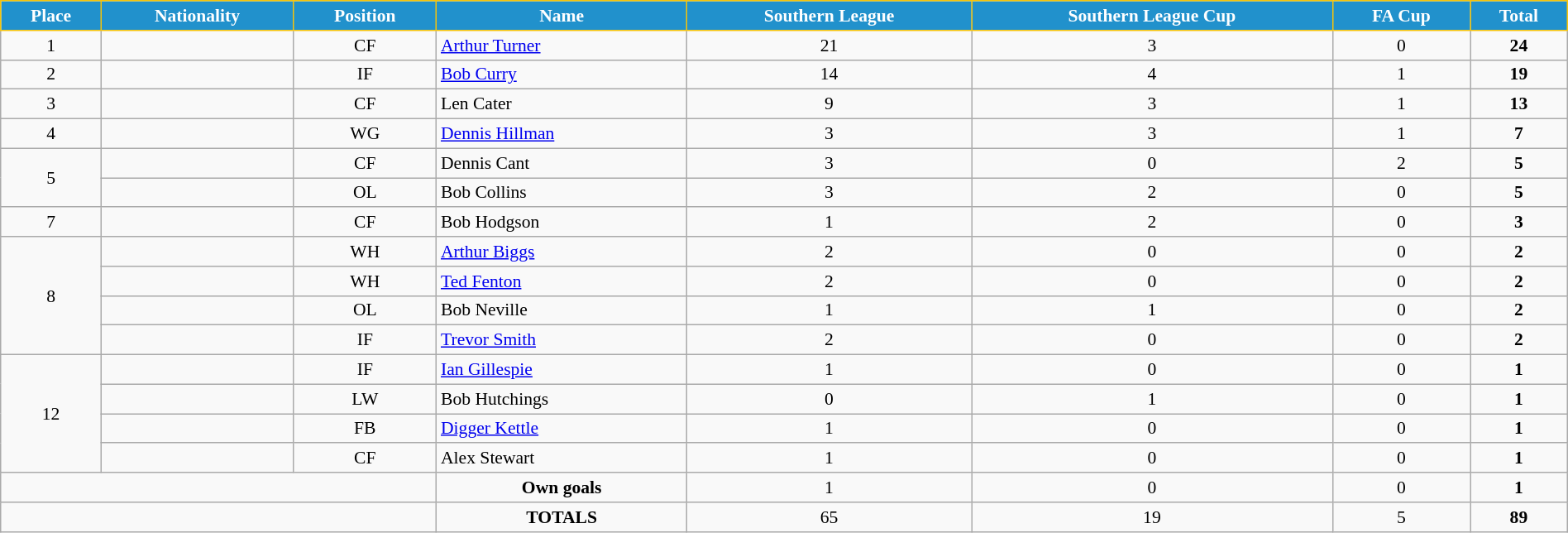<table class="wikitable" style="text-align:center; font-size:90%; width:100%;">
<tr>
<th style="background:#2191CC; color:white; border:1px solid #F7C408; text-align:center;">Place</th>
<th style="background:#2191CC; color:white; border:1px solid #F7C408; text-align:center;">Nationality</th>
<th style="background:#2191CC; color:white; border:1px solid #F7C408; text-align:center;">Position</th>
<th style="background:#2191CC; color:white; border:1px solid #F7C408; text-align:center;">Name</th>
<th style="background:#2191CC; color:white; border:1px solid #F7C408; text-align:center;">Southern League</th>
<th style="background:#2191CC; color:white; border:1px solid #F7C408; text-align:center;">Southern League Cup</th>
<th style="background:#2191CC; color:white; border:1px solid #F7C408; text-align:center;">FA Cup</th>
<th style="background:#2191CC; color:white; border:1px solid #F7C408; text-align:center;">Total</th>
</tr>
<tr>
<td>1</td>
<td></td>
<td>CF</td>
<td align="left"><a href='#'>Arthur Turner</a></td>
<td>21</td>
<td>3</td>
<td>0</td>
<td><strong>24</strong></td>
</tr>
<tr>
<td>2</td>
<td></td>
<td>IF</td>
<td align="left"><a href='#'>Bob Curry</a></td>
<td>14</td>
<td>4</td>
<td>1</td>
<td><strong>19</strong></td>
</tr>
<tr>
<td>3</td>
<td></td>
<td>CF</td>
<td align="left">Len Cater</td>
<td>9</td>
<td>3</td>
<td>1</td>
<td><strong>13</strong></td>
</tr>
<tr>
<td>4</td>
<td></td>
<td>WG</td>
<td align="left"><a href='#'>Dennis Hillman</a></td>
<td>3</td>
<td>3</td>
<td>1</td>
<td><strong>7</strong></td>
</tr>
<tr>
<td rowspan="2">5</td>
<td></td>
<td>CF</td>
<td align="left">Dennis Cant</td>
<td>3</td>
<td>0</td>
<td>2</td>
<td><strong>5</strong></td>
</tr>
<tr>
<td></td>
<td>OL</td>
<td align="left">Bob Collins</td>
<td>3</td>
<td>2</td>
<td>0</td>
<td><strong>5</strong></td>
</tr>
<tr>
<td>7</td>
<td></td>
<td>CF</td>
<td align="left">Bob Hodgson</td>
<td>1</td>
<td>2</td>
<td>0</td>
<td><strong>3</strong></td>
</tr>
<tr>
<td rowspan="4">8</td>
<td></td>
<td>WH</td>
<td align="left"><a href='#'>Arthur Biggs</a></td>
<td>2</td>
<td>0</td>
<td>0</td>
<td><strong>2</strong></td>
</tr>
<tr>
<td></td>
<td>WH</td>
<td align="left"><a href='#'>Ted Fenton</a></td>
<td>2</td>
<td>0</td>
<td>0</td>
<td><strong>2</strong></td>
</tr>
<tr>
<td></td>
<td>OL</td>
<td align="left">Bob Neville</td>
<td>1</td>
<td>1</td>
<td>0</td>
<td><strong>2</strong></td>
</tr>
<tr>
<td></td>
<td>IF</td>
<td align="left"><a href='#'>Trevor Smith</a></td>
<td>2</td>
<td>0</td>
<td>0</td>
<td><strong>2</strong></td>
</tr>
<tr>
<td rowspan="4">12</td>
<td></td>
<td>IF</td>
<td align="left"><a href='#'>Ian Gillespie</a></td>
<td>1</td>
<td>0</td>
<td>0</td>
<td><strong>1</strong></td>
</tr>
<tr>
<td></td>
<td>LW</td>
<td align="left">Bob Hutchings</td>
<td>0</td>
<td>1</td>
<td>0</td>
<td><strong>1</strong></td>
</tr>
<tr>
<td></td>
<td>FB</td>
<td align="left"><a href='#'>Digger Kettle</a></td>
<td>1</td>
<td>0</td>
<td>0</td>
<td><strong>1</strong></td>
</tr>
<tr>
<td></td>
<td>CF</td>
<td align="left">Alex Stewart</td>
<td>1</td>
<td>0</td>
<td>0</td>
<td><strong>1</strong></td>
</tr>
<tr>
<td colspan="3"></td>
<td><strong>Own goals</strong></td>
<td>1</td>
<td>0</td>
<td>0</td>
<td><strong>1</strong></td>
</tr>
<tr>
<td colspan="3"></td>
<td><strong>TOTALS</strong></td>
<td>65</td>
<td>19</td>
<td>5</td>
<td><strong>89</strong></td>
</tr>
</table>
